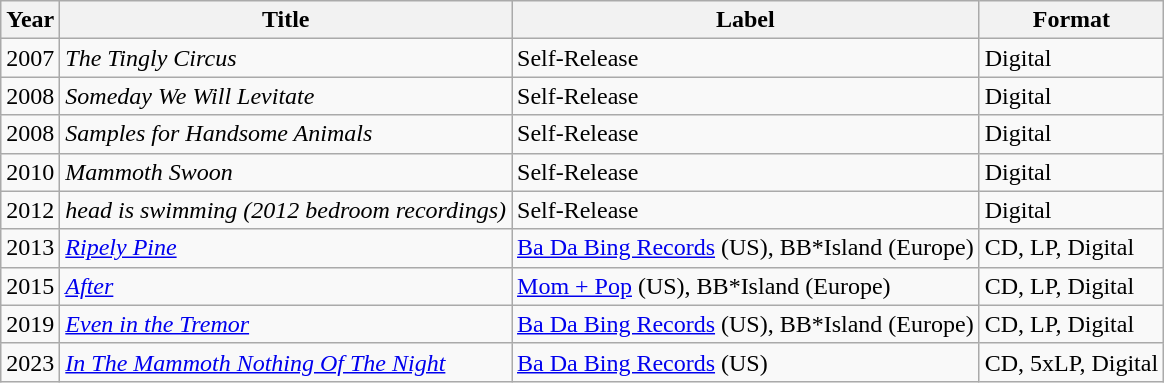<table class="wikitable">
<tr>
<th>Year</th>
<th>Title</th>
<th>Label</th>
<th>Format</th>
</tr>
<tr>
<td>2007</td>
<td><em>The Tingly Circus</em></td>
<td>Self-Release</td>
<td>Digital</td>
</tr>
<tr>
<td>2008</td>
<td><em>Someday We Will Levitate</em></td>
<td>Self-Release</td>
<td>Digital</td>
</tr>
<tr>
<td>2008</td>
<td><em>Samples for Handsome Animals</em></td>
<td>Self-Release</td>
<td>Digital</td>
</tr>
<tr>
<td>2010</td>
<td><em>Mammoth Swoon</em></td>
<td>Self-Release</td>
<td>Digital</td>
</tr>
<tr>
<td>2012</td>
<td><em>head is swimming (2012 bedroom recordings)</em></td>
<td>Self-Release</td>
<td>Digital</td>
</tr>
<tr>
<td>2013</td>
<td><em><a href='#'>Ripely Pine</a></em></td>
<td><a href='#'>Ba Da Bing Records</a> (US), BB*Island (Europe)</td>
<td>CD, LP, Digital</td>
</tr>
<tr>
<td>2015</td>
<td><em><a href='#'>After</a></em></td>
<td><a href='#'>Mom + Pop</a> (US), BB*Island (Europe)</td>
<td>CD, LP, Digital</td>
</tr>
<tr>
<td>2019</td>
<td><em><a href='#'>Even in the Tremor</a></em></td>
<td><a href='#'>Ba Da Bing Records</a> (US), BB*Island (Europe)</td>
<td>CD, LP, Digital</td>
</tr>
<tr>
<td>2023</td>
<td><em><a href='#'>In The Mammoth Nothing Of The Night</a></em></td>
<td><a href='#'>Ba Da Bing Records</a> (US)</td>
<td>CD, 5xLP, Digital</td>
</tr>
</table>
